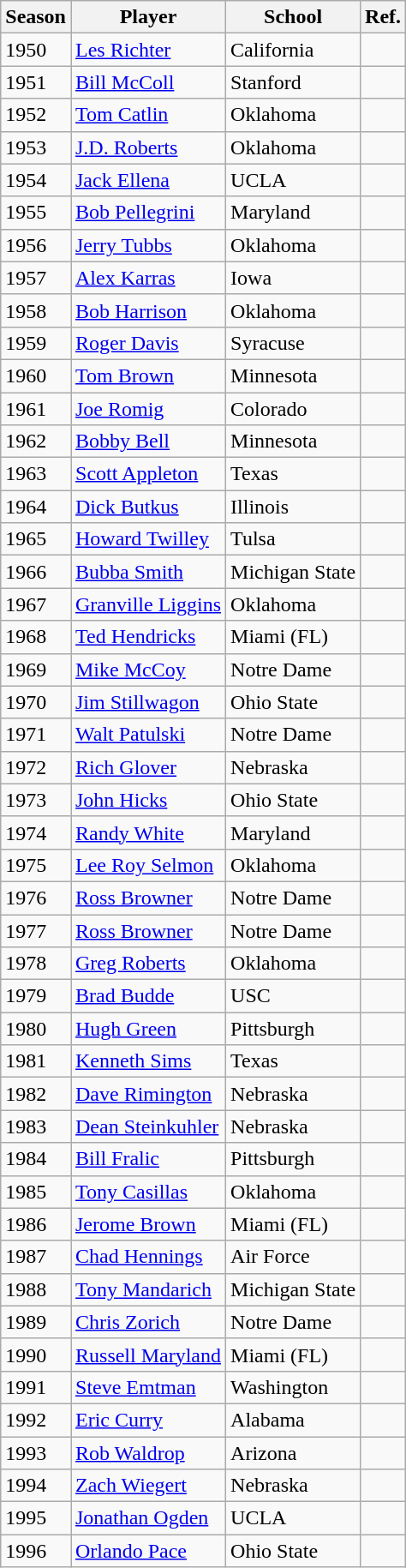<table class="wikitable sortable">
<tr>
<th>Season</th>
<th>Player</th>
<th>School</th>
<th class=unsortable>Ref.</th>
</tr>
<tr>
<td>1950</td>
<td><a href='#'>Les Richter</a></td>
<td>California</td>
<td></td>
</tr>
<tr>
<td>1951</td>
<td><a href='#'>Bill McColl</a></td>
<td>Stanford</td>
<td></td>
</tr>
<tr>
<td>1952</td>
<td><a href='#'>Tom Catlin</a></td>
<td>Oklahoma</td>
<td></td>
</tr>
<tr>
<td>1953</td>
<td><a href='#'>J.D. Roberts</a></td>
<td>Oklahoma</td>
<td></td>
</tr>
<tr>
<td>1954</td>
<td><a href='#'>Jack Ellena</a></td>
<td>UCLA</td>
<td></td>
</tr>
<tr>
<td>1955</td>
<td><a href='#'>Bob Pellegrini</a></td>
<td>Maryland</td>
<td></td>
</tr>
<tr>
<td>1956</td>
<td><a href='#'>Jerry Tubbs</a></td>
<td>Oklahoma</td>
<td></td>
</tr>
<tr>
<td>1957</td>
<td><a href='#'>Alex Karras</a></td>
<td>Iowa</td>
<td></td>
</tr>
<tr>
<td>1958</td>
<td><a href='#'>Bob Harrison</a></td>
<td>Oklahoma</td>
<td></td>
</tr>
<tr>
<td>1959</td>
<td><a href='#'>Roger Davis</a></td>
<td>Syracuse</td>
<td></td>
</tr>
<tr>
<td>1960</td>
<td><a href='#'>Tom Brown</a></td>
<td>Minnesota</td>
<td></td>
</tr>
<tr>
<td>1961</td>
<td><a href='#'>Joe Romig</a></td>
<td>Colorado</td>
<td></td>
</tr>
<tr>
<td>1962</td>
<td><a href='#'>Bobby Bell</a></td>
<td>Minnesota</td>
<td></td>
</tr>
<tr>
<td>1963</td>
<td><a href='#'>Scott Appleton</a></td>
<td>Texas</td>
<td></td>
</tr>
<tr>
<td>1964</td>
<td><a href='#'>Dick Butkus</a></td>
<td>Illinois</td>
<td></td>
</tr>
<tr>
<td>1965</td>
<td><a href='#'>Howard Twilley</a></td>
<td>Tulsa</td>
<td></td>
</tr>
<tr>
<td>1966</td>
<td><a href='#'>Bubba Smith</a></td>
<td>Michigan State</td>
<td></td>
</tr>
<tr>
<td>1967</td>
<td><a href='#'>Granville Liggins</a></td>
<td>Oklahoma</td>
<td></td>
</tr>
<tr>
<td>1968</td>
<td><a href='#'>Ted Hendricks</a></td>
<td>Miami (FL)</td>
<td></td>
</tr>
<tr>
<td>1969</td>
<td><a href='#'>Mike McCoy</a></td>
<td>Notre Dame</td>
<td></td>
</tr>
<tr>
<td>1970</td>
<td><a href='#'>Jim Stillwagon</a></td>
<td>Ohio State</td>
<td></td>
</tr>
<tr>
<td>1971</td>
<td><a href='#'>Walt Patulski</a></td>
<td>Notre Dame</td>
<td></td>
</tr>
<tr>
<td>1972</td>
<td><a href='#'>Rich Glover</a></td>
<td>Nebraska</td>
<td></td>
</tr>
<tr>
<td>1973</td>
<td><a href='#'>John Hicks</a></td>
<td>Ohio State</td>
<td></td>
</tr>
<tr>
<td>1974</td>
<td><a href='#'>Randy White</a></td>
<td>Maryland</td>
<td></td>
</tr>
<tr>
<td>1975</td>
<td><a href='#'>Lee Roy Selmon</a></td>
<td>Oklahoma</td>
<td></td>
</tr>
<tr>
<td>1976</td>
<td><a href='#'>Ross Browner</a></td>
<td>Notre Dame</td>
<td></td>
</tr>
<tr>
<td>1977</td>
<td><a href='#'>Ross Browner</a></td>
<td>Notre Dame</td>
<td></td>
</tr>
<tr>
<td>1978</td>
<td><a href='#'>Greg Roberts</a></td>
<td>Oklahoma</td>
<td></td>
</tr>
<tr>
<td>1979</td>
<td><a href='#'>Brad Budde</a></td>
<td>USC</td>
<td></td>
</tr>
<tr>
<td>1980</td>
<td><a href='#'>Hugh Green</a></td>
<td>Pittsburgh</td>
<td></td>
</tr>
<tr>
<td>1981</td>
<td><a href='#'>Kenneth Sims</a></td>
<td>Texas</td>
<td></td>
</tr>
<tr>
<td>1982</td>
<td><a href='#'>Dave Rimington</a></td>
<td>Nebraska</td>
<td></td>
</tr>
<tr>
<td>1983</td>
<td><a href='#'>Dean Steinkuhler</a></td>
<td>Nebraska</td>
<td></td>
</tr>
<tr>
<td>1984</td>
<td><a href='#'>Bill Fralic</a></td>
<td>Pittsburgh</td>
<td></td>
</tr>
<tr>
<td>1985</td>
<td><a href='#'>Tony Casillas</a></td>
<td>Oklahoma</td>
<td></td>
</tr>
<tr>
<td>1986</td>
<td><a href='#'>Jerome Brown</a></td>
<td>Miami (FL)</td>
<td></td>
</tr>
<tr>
<td>1987</td>
<td><a href='#'>Chad Hennings</a></td>
<td>Air Force</td>
<td></td>
</tr>
<tr>
<td>1988</td>
<td><a href='#'>Tony Mandarich</a></td>
<td>Michigan State</td>
<td></td>
</tr>
<tr>
<td>1989</td>
<td><a href='#'>Chris Zorich</a></td>
<td>Notre Dame</td>
<td></td>
</tr>
<tr>
<td>1990</td>
<td><a href='#'>Russell Maryland</a></td>
<td>Miami (FL)</td>
<td></td>
</tr>
<tr>
<td>1991</td>
<td><a href='#'>Steve Emtman</a></td>
<td>Washington</td>
<td></td>
</tr>
<tr>
<td>1992</td>
<td><a href='#'>Eric Curry</a></td>
<td>Alabama</td>
<td></td>
</tr>
<tr>
<td>1993</td>
<td><a href='#'>Rob Waldrop</a></td>
<td>Arizona</td>
<td></td>
</tr>
<tr>
<td>1994</td>
<td><a href='#'>Zach Wiegert</a></td>
<td>Nebraska</td>
<td></td>
</tr>
<tr>
<td>1995</td>
<td><a href='#'>Jonathan Ogden</a></td>
<td>UCLA</td>
<td></td>
</tr>
<tr>
<td>1996</td>
<td><a href='#'>Orlando Pace</a></td>
<td>Ohio State</td>
<td></td>
</tr>
</table>
